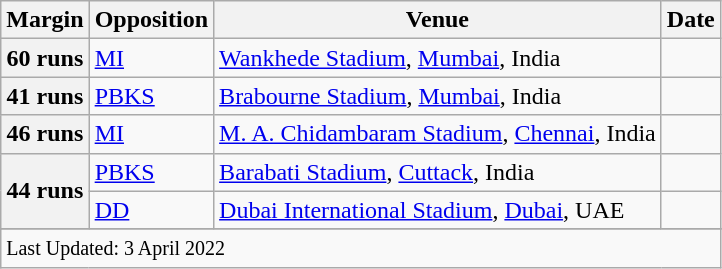<table class="wikitable">
<tr>
<th>Margin</th>
<th>Opposition</th>
<th>Venue</th>
<th>Date</th>
</tr>
<tr>
<th scope=row style=text-align:center;>60 runs</th>
<td><a href='#'>MI</a></td>
<td><a href='#'>Wankhede Stadium</a>, <a href='#'>Mumbai</a>, India</td>
<td></td>
</tr>
<tr>
<th scope=row style=text-align:center;>41 runs</th>
<td><a href='#'>PBKS</a></td>
<td><a href='#'>Brabourne Stadium</a>, <a href='#'>Mumbai</a>, India</td>
<td></td>
</tr>
<tr>
<th scope=row style=text-align:center;>46 runs</th>
<td><a href='#'>MI</a></td>
<td><a href='#'>M. A. Chidambaram Stadium</a>, <a href='#'>Chennai</a>, India</td>
<td></td>
</tr>
<tr>
<th scope=row style=text-align:center; rowspan=2>44 runs</th>
<td><a href='#'>PBKS</a></td>
<td><a href='#'>Barabati Stadium</a>, <a href='#'>Cuttack</a>, India</td>
<td></td>
</tr>
<tr>
<td><a href='#'>DD</a></td>
<td><a href='#'>Dubai International Stadium</a>, <a href='#'>Dubai</a>, UAE</td>
<td></td>
</tr>
<tr>
</tr>
<tr class=sortbottom>
<td colspan=4><small>Last Updated: 3 April 2022</small></td>
</tr>
</table>
